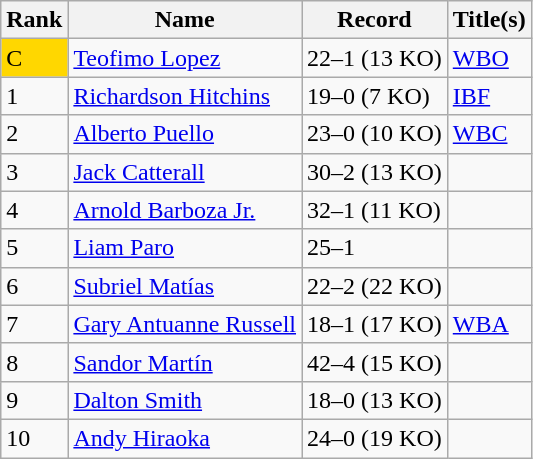<table class="wikitable">
<tr>
<th>Rank</th>
<th>Name</th>
<th>Record</th>
<th>Title(s)</th>
</tr>
<tr>
<td bgcolor=gold>C</td>
<td><a href='#'>Teofimo Lopez</a></td>
<td>22–1 (13 KO)</td>
<td><a href='#'>WBO</a></td>
</tr>
<tr>
<td>1</td>
<td><a href='#'>Richardson Hitchins</a></td>
<td>19–0 (7 KO)</td>
<td><a href='#'>IBF</a></td>
</tr>
<tr>
<td>2</td>
<td><a href='#'>Alberto Puello</a></td>
<td>23–0 (10 KO)</td>
<td><a href='#'>WBC</a></td>
</tr>
<tr>
<td>3</td>
<td><a href='#'>Jack Catterall</a></td>
<td>30–2 (13 KO)</td>
<td></td>
</tr>
<tr>
<td>4</td>
<td><a href='#'>Arnold Barboza Jr.</a></td>
<td>32–1 (11 KO)</td>
<td></td>
</tr>
<tr>
<td>5</td>
<td><a href='#'>Liam Paro</a></td>
<td>25–1</td>
<td></td>
</tr>
<tr>
<td>6</td>
<td><a href='#'>Subriel Matías</a></td>
<td>22–2 (22 KO)</td>
<td></td>
</tr>
<tr>
<td>7</td>
<td><a href='#'>Gary Antuanne Russell</a></td>
<td>18–1 (17 KO)</td>
<td><a href='#'>WBA</a></td>
</tr>
<tr>
<td>8</td>
<td><a href='#'>Sandor Martín</a></td>
<td>42–4 (15 KO)</td>
<td></td>
</tr>
<tr>
<td>9</td>
<td><a href='#'>Dalton Smith</a></td>
<td>18–0 (13 KO)</td>
<td></td>
</tr>
<tr>
<td>10</td>
<td><a href='#'>Andy Hiraoka</a></td>
<td>24–0 (19 KO)</td>
<td></td>
</tr>
</table>
